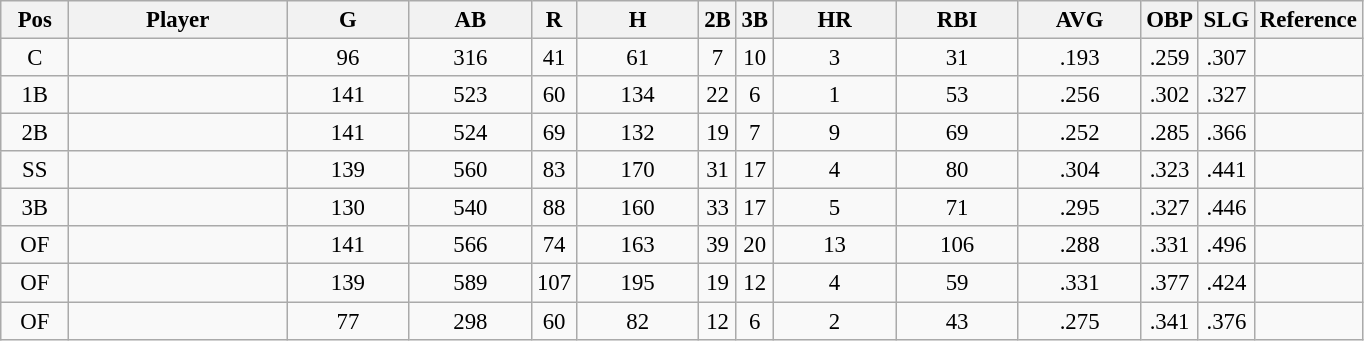<table class="wikitable sortable" style="text-align:center; font-size: 95%;">
<tr>
<th bgcolor="#DDDDFF" width="5%">Pos</th>
<th bgcolor="#DDDDFF" width="16%">Player</th>
<th bgcolor="#DDDDFF" width="9%">G</th>
<th bgcolor="#DDDDFF" width="9%">AB</th>
<th>R</th>
<th bgcolor="#DDDDFF" width="9%">H</th>
<th>2B</th>
<th>3B</th>
<th bgcolor="#DDDDFF" width="9%">HR</th>
<th bgcolor="#DDDDFF" width="9%">RBI</th>
<th bgcolor="#DDDDFF" width="9%">AVG</th>
<th>OBP</th>
<th>SLG</th>
<th>Reference</th>
</tr>
<tr>
<td>C</td>
<td></td>
<td>96</td>
<td>316</td>
<td>41</td>
<td>61</td>
<td>7</td>
<td>10</td>
<td>3</td>
<td>31</td>
<td>.193</td>
<td>.259</td>
<td>.307</td>
<td></td>
</tr>
<tr>
<td>1B</td>
<td></td>
<td>141</td>
<td>523</td>
<td>60</td>
<td>134</td>
<td>22</td>
<td>6</td>
<td>1</td>
<td>53</td>
<td>.256</td>
<td>.302</td>
<td>.327</td>
<td></td>
</tr>
<tr>
<td>2B</td>
<td></td>
<td>141</td>
<td>524</td>
<td>69</td>
<td>132</td>
<td>19</td>
<td>7</td>
<td>9</td>
<td>69</td>
<td>.252</td>
<td>.285</td>
<td>.366</td>
<td></td>
</tr>
<tr>
<td>SS</td>
<td></td>
<td>139</td>
<td>560</td>
<td>83</td>
<td>170</td>
<td>31</td>
<td>17</td>
<td>4</td>
<td>80</td>
<td>.304</td>
<td>.323</td>
<td>.441</td>
<td></td>
</tr>
<tr>
<td>3B</td>
<td></td>
<td>130</td>
<td>540</td>
<td>88</td>
<td>160</td>
<td>33</td>
<td>17</td>
<td>5</td>
<td>71</td>
<td>.295</td>
<td>.327</td>
<td>.446</td>
<td></td>
</tr>
<tr>
<td>OF</td>
<td></td>
<td>141</td>
<td>566</td>
<td>74</td>
<td>163</td>
<td>39</td>
<td>20</td>
<td>13</td>
<td>106</td>
<td>.288</td>
<td>.331</td>
<td>.496</td>
<td></td>
</tr>
<tr>
<td>OF</td>
<td></td>
<td>139</td>
<td>589</td>
<td>107</td>
<td>195</td>
<td>19</td>
<td>12</td>
<td>4</td>
<td>59</td>
<td>.331</td>
<td>.377</td>
<td>.424</td>
<td></td>
</tr>
<tr>
<td>OF</td>
<td></td>
<td>77</td>
<td>298</td>
<td>60</td>
<td>82</td>
<td>12</td>
<td>6</td>
<td>2</td>
<td>43</td>
<td>.275</td>
<td>.341</td>
<td>.376</td>
<td></td>
</tr>
</table>
